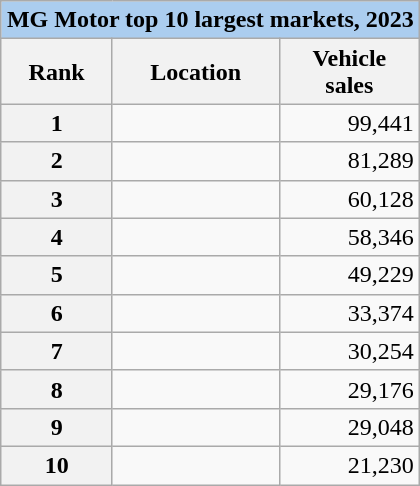<table class="wikitable" style="float:right;">
<tr>
<th colspan="3" style="text-align:center; background:#abcdef;">MG Motor top 10 largest markets, 2023</th>
</tr>
<tr>
<th>Rank</th>
<th>Location</th>
<th>Vehicle<br>sales</th>
</tr>
<tr>
<th>1</th>
<td></td>
<td style="text-align:right;">99,441</td>
</tr>
<tr>
<th>2</th>
<td></td>
<td style="text-align:right;">81,289</td>
</tr>
<tr>
<th>3</th>
<td></td>
<td style="text-align:right;">60,128</td>
</tr>
<tr>
<th>4</th>
<td></td>
<td style="text-align:right;">58,346</td>
</tr>
<tr>
<th>5</th>
<td></td>
<td style="text-align:right;">49,229</td>
</tr>
<tr>
<th>6</th>
<td></td>
<td style="text-align:right;">33,374</td>
</tr>
<tr>
<th>7</th>
<td></td>
<td style="text-align:right;">30,254</td>
</tr>
<tr>
<th>8</th>
<td></td>
<td style="text-align:right;">29,176</td>
</tr>
<tr>
<th>9</th>
<td></td>
<td style="text-align:right;">29,048</td>
</tr>
<tr>
<th>10</th>
<td></td>
<td style="text-align:right;">21,230</td>
</tr>
</table>
